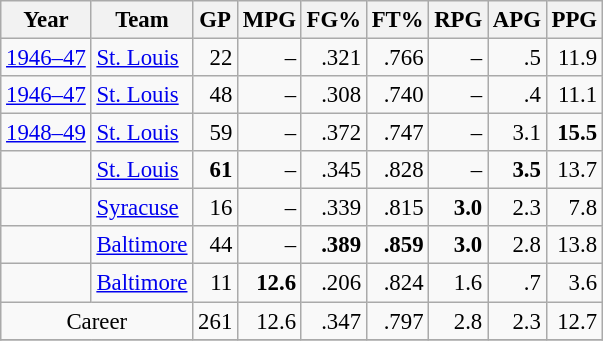<table class="wikitable sortable" style="font-size:95%; text-align:right;">
<tr>
<th>Year</th>
<th>Team</th>
<th>GP</th>
<th>MPG</th>
<th>FG%</th>
<th>FT%</th>
<th>RPG</th>
<th>APG</th>
<th>PPG</th>
</tr>
<tr>
<td style="text-align:left;"><a href='#'>1946–47</a></td>
<td style="text-align:left;"><a href='#'>St. Louis</a></td>
<td>22</td>
<td>–</td>
<td>.321</td>
<td>.766</td>
<td>–</td>
<td>.5</td>
<td>11.9</td>
</tr>
<tr>
<td style="text-align:left;"><a href='#'>1946–47</a></td>
<td style="text-align:left;"><a href='#'>St. Louis</a></td>
<td>48</td>
<td>–</td>
<td>.308</td>
<td>.740</td>
<td>–</td>
<td>.4</td>
<td>11.1</td>
</tr>
<tr>
<td style="text-align:left;"><a href='#'>1948–49</a></td>
<td style="text-align:left;"><a href='#'>St. Louis</a></td>
<td>59</td>
<td>–</td>
<td>.372</td>
<td>.747</td>
<td>–</td>
<td>3.1</td>
<td><strong>15.5</strong></td>
</tr>
<tr>
<td style="text-align:left;"></td>
<td style="text-align:left;"><a href='#'>St. Louis</a></td>
<td><strong>61</strong></td>
<td>–</td>
<td>.345</td>
<td>.828</td>
<td>–</td>
<td><strong>3.5</strong></td>
<td>13.7</td>
</tr>
<tr>
<td style="text-align:left;"></td>
<td style="text-align:left;"><a href='#'>Syracuse</a></td>
<td>16</td>
<td>–</td>
<td>.339</td>
<td>.815</td>
<td><strong>3.0</strong></td>
<td>2.3</td>
<td>7.8</td>
</tr>
<tr>
<td style="text-align:left;"></td>
<td style="text-align:left;"><a href='#'>Baltimore</a></td>
<td>44</td>
<td>–</td>
<td><strong>.389</strong></td>
<td><strong>.859</strong></td>
<td><strong>3.0</strong></td>
<td>2.8</td>
<td>13.8</td>
</tr>
<tr>
<td style="text-align:left;"></td>
<td style="text-align:left;"><a href='#'>Baltimore</a></td>
<td>11</td>
<td><strong>12.6</strong></td>
<td>.206</td>
<td>.824</td>
<td>1.6</td>
<td>.7</td>
<td>3.6</td>
</tr>
<tr>
<td style="text-align:center;" colspan="2">Career</td>
<td>261</td>
<td>12.6</td>
<td>.347</td>
<td>.797</td>
<td>2.8</td>
<td>2.3</td>
<td>12.7</td>
</tr>
<tr>
</tr>
</table>
